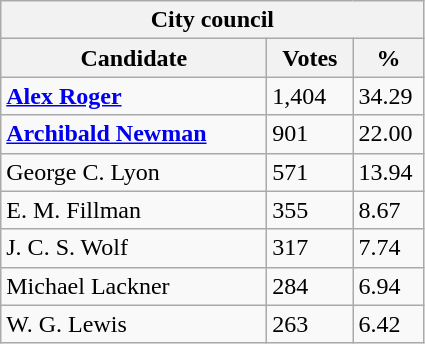<table class="wikitable">
<tr>
<th colspan="3">City council</th>
</tr>
<tr>
<th style="width: 170px">Candidate</th>
<th style="width: 50px">Votes</th>
<th style="width: 40px">%</th>
</tr>
<tr>
<td><strong><a href='#'>Alex Roger</a></strong></td>
<td>1,404</td>
<td>34.29</td>
</tr>
<tr>
<td><strong><a href='#'>Archibald Newman</a></strong></td>
<td>901</td>
<td>22.00</td>
</tr>
<tr>
<td>George C. Lyon</td>
<td>571</td>
<td>13.94</td>
</tr>
<tr>
<td>E. M. Fillman</td>
<td>355</td>
<td>8.67</td>
</tr>
<tr>
<td>J. C. S. Wolf</td>
<td>317</td>
<td>7.74</td>
</tr>
<tr>
<td>Michael Lackner</td>
<td>284</td>
<td>6.94</td>
</tr>
<tr>
<td>W. G. Lewis</td>
<td>263</td>
<td>6.42</td>
</tr>
</table>
